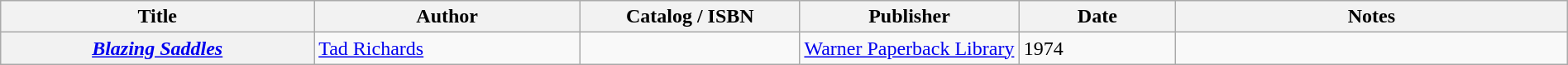<table class="wikitable sortable" style="width:100%;">
<tr>
<th width=20%>Title</th>
<th width=17%>Author</th>
<th width=14%>Catalog / ISBN</th>
<th width=14%>Publisher</th>
<th width=10%>Date</th>
<th width=25%>Notes</th>
</tr>
<tr>
<th><em><a href='#'>Blazing Saddles</a></em></th>
<td><a href='#'>Tad Richards</a></td>
<td></td>
<td><a href='#'>Warner Paperback Library</a></td>
<td>1974</td>
<td></td>
</tr>
</table>
